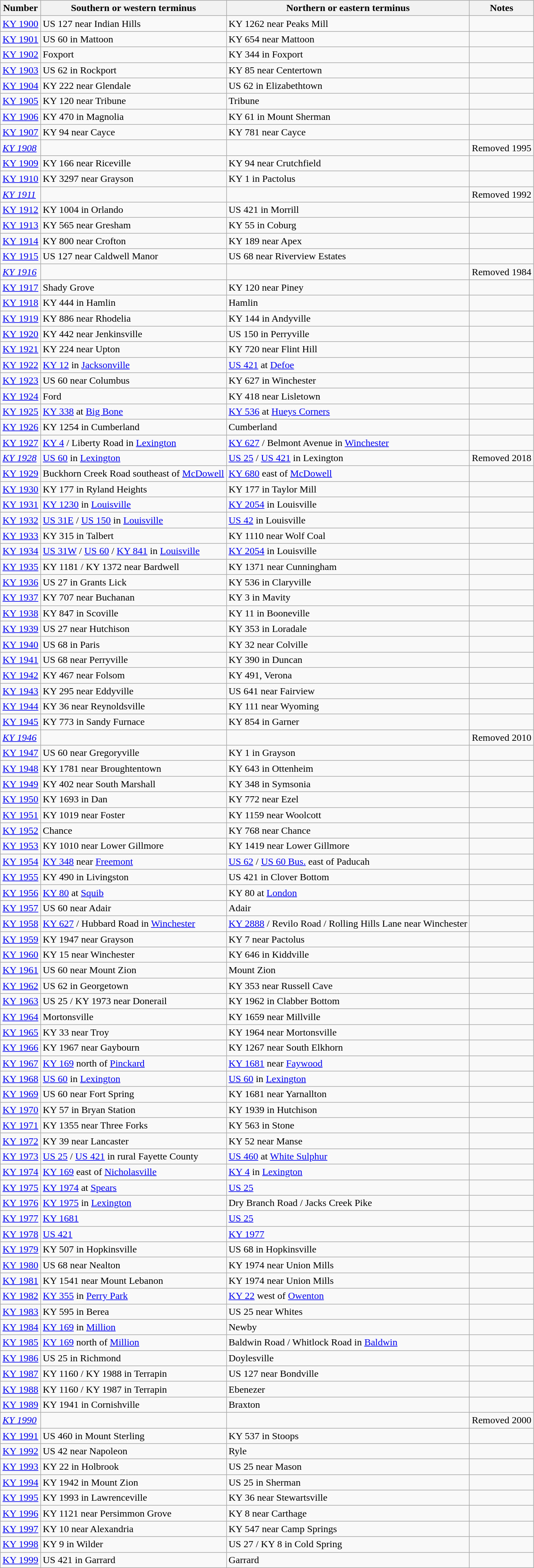<table class="wikitable sortable mw-collapsible">
<tr>
<th>Number</th>
<th>Southern or western terminus</th>
<th>Northern or eastern terminus</th>
<th>Notes</th>
</tr>
<tr>
<td> <a href='#'>KY 1900</a></td>
<td>US 127 near Indian Hills</td>
<td>KY 1262 near Peaks Mill</td>
<td></td>
</tr>
<tr>
<td> <a href='#'>KY 1901</a></td>
<td>US 60 in Mattoon</td>
<td>KY 654 near Mattoon</td>
<td></td>
</tr>
<tr>
<td> <a href='#'>KY 1902</a></td>
<td>Foxport</td>
<td>KY 344 in Foxport</td>
<td></td>
</tr>
<tr>
<td> <a href='#'>KY 1903</a></td>
<td>US 62 in Rockport</td>
<td>KY 85 near Centertown</td>
<td></td>
</tr>
<tr>
<td> <a href='#'>KY 1904</a></td>
<td>KY 222 near Glendale</td>
<td>US 62 in Elizabethtown</td>
<td></td>
</tr>
<tr>
<td> <a href='#'>KY 1905</a></td>
<td>KY 120 near Tribune</td>
<td>Tribune</td>
<td></td>
</tr>
<tr>
<td> <a href='#'>KY 1906</a></td>
<td>KY 470 in Magnolia</td>
<td>KY 61 in Mount Sherman</td>
<td></td>
</tr>
<tr>
<td> <a href='#'>KY 1907</a></td>
<td>KY 94 near Cayce</td>
<td>KY 781 near Cayce</td>
<td></td>
</tr>
<tr>
<td> <em><a href='#'>KY 1908</a></em></td>
<td></td>
<td></td>
<td>Removed 1995</td>
</tr>
<tr>
<td> <a href='#'>KY 1909</a></td>
<td>KY 166 near Riceville</td>
<td>KY 94 near Crutchfield</td>
<td></td>
</tr>
<tr>
<td> <a href='#'>KY 1910</a></td>
<td>KY 3297 near Grayson</td>
<td>KY 1 in Pactolus</td>
<td></td>
</tr>
<tr>
<td> <em><a href='#'>KY 1911</a></em></td>
<td></td>
<td></td>
<td>Removed 1992</td>
</tr>
<tr>
<td> <a href='#'>KY 1912</a></td>
<td>KY 1004 in Orlando</td>
<td>US 421 in Morrill</td>
<td></td>
</tr>
<tr>
<td> <a href='#'>KY 1913</a></td>
<td>KY 565 near Gresham</td>
<td>KY 55 in Coburg</td>
<td></td>
</tr>
<tr>
<td> <a href='#'>KY 1914</a></td>
<td>KY 800 near Crofton</td>
<td>KY 189 near Apex</td>
<td></td>
</tr>
<tr>
<td> <a href='#'>KY 1915</a></td>
<td>US 127 near Caldwell Manor</td>
<td>US 68 near Riverview Estates</td>
<td></td>
</tr>
<tr>
<td> <em><a href='#'>KY 1916</a></em></td>
<td></td>
<td></td>
<td>Removed 1984</td>
</tr>
<tr>
<td> <a href='#'>KY 1917</a></td>
<td>Shady Grove</td>
<td>KY 120 near Piney</td>
<td></td>
</tr>
<tr>
<td> <a href='#'>KY 1918</a></td>
<td>KY 444 in Hamlin</td>
<td>Hamlin</td>
<td></td>
</tr>
<tr>
<td> <a href='#'>KY 1919</a></td>
<td>KY 886 near Rhodelia</td>
<td>KY 144 in Andyville</td>
<td></td>
</tr>
<tr>
<td> <a href='#'>KY 1920</a></td>
<td>KY 442 near Jenkinsville</td>
<td>US 150 in Perryville</td>
<td></td>
</tr>
<tr>
<td> <a href='#'>KY 1921</a></td>
<td>KY 224 near Upton</td>
<td>KY 720 near Flint Hill</td>
<td></td>
</tr>
<tr>
<td> <a href='#'>KY 1922</a></td>
<td><a href='#'>KY 12</a> in <a href='#'>Jacksonville</a></td>
<td><a href='#'>US 421</a> at <a href='#'>Defoe</a></td>
<td></td>
</tr>
<tr>
<td> <a href='#'>KY 1923</a></td>
<td>US 60 near Columbus</td>
<td>KY 627 in Winchester</td>
<td></td>
</tr>
<tr>
<td> <a href='#'>KY 1924</a></td>
<td>Ford</td>
<td>KY 418 near Lisletown</td>
<td></td>
</tr>
<tr>
<td> <a href='#'>KY 1925</a></td>
<td><a href='#'>KY 338</a> at <a href='#'>Big Bone</a></td>
<td><a href='#'>KY 536</a> at <a href='#'>Hueys Corners</a></td>
<td></td>
</tr>
<tr>
<td> <a href='#'>KY 1926</a></td>
<td>KY 1254 in Cumberland</td>
<td>Cumberland</td>
<td></td>
</tr>
<tr>
<td> <a href='#'>KY 1927</a></td>
<td><a href='#'>KY 4</a> / Liberty Road in <a href='#'>Lexington</a></td>
<td><a href='#'>KY 627</a> / Belmont Avenue in <a href='#'>Winchester</a></td>
<td></td>
</tr>
<tr>
<td> <em><a href='#'>KY 1928</a></em></td>
<td><a href='#'>US 60</a> in <a href='#'>Lexington</a></td>
<td><a href='#'>US 25</a> / <a href='#'>US 421</a> in Lexington</td>
<td>Removed 2018</td>
</tr>
<tr>
<td> <a href='#'>KY 1929</a></td>
<td>Buckhorn Creek Road southeast of <a href='#'>McDowell</a></td>
<td><a href='#'>KY 680</a> east of <a href='#'>McDowell</a></td>
<td></td>
</tr>
<tr>
<td> <a href='#'>KY 1930</a></td>
<td>KY 177 in Ryland Heights</td>
<td>KY 177 in Taylor Mill</td>
<td></td>
</tr>
<tr>
<td> <a href='#'>KY 1931</a></td>
<td><a href='#'>KY 1230</a> in <a href='#'>Louisville</a></td>
<td><a href='#'>KY 2054</a> in Louisville</td>
<td></td>
</tr>
<tr>
<td> <a href='#'>KY 1932</a></td>
<td><a href='#'>US 31E</a> / <a href='#'>US 150</a> in <a href='#'>Louisville</a></td>
<td><a href='#'>US 42</a> in Louisville</td>
<td></td>
</tr>
<tr>
<td> <a href='#'>KY 1933</a></td>
<td>KY 315 in Talbert</td>
<td>KY 1110 near Wolf Coal</td>
<td></td>
</tr>
<tr>
<td> <a href='#'>KY 1934</a></td>
<td><a href='#'>US 31W</a> / <a href='#'>US 60</a> / <a href='#'>KY 841</a> in <a href='#'>Louisville</a></td>
<td><a href='#'>KY 2054</a> in Louisville</td>
<td></td>
</tr>
<tr>
<td> <a href='#'>KY 1935</a></td>
<td>KY 1181 / KY 1372 near Bardwell</td>
<td>KY 1371 near Cunningham</td>
<td></td>
</tr>
<tr>
<td> <a href='#'>KY 1936</a></td>
<td>US 27 in Grants Lick</td>
<td>KY 536 in Claryville</td>
<td></td>
</tr>
<tr>
<td> <a href='#'>KY 1937</a></td>
<td>KY 707 near Buchanan</td>
<td>KY 3 in Mavity</td>
<td></td>
</tr>
<tr>
<td> <a href='#'>KY 1938</a></td>
<td>KY 847 in Scoville</td>
<td>KY 11 in Booneville</td>
<td></td>
</tr>
<tr>
<td> <a href='#'>KY 1939</a></td>
<td>US 27 near Hutchison</td>
<td>KY 353 in Loradale</td>
<td></td>
</tr>
<tr>
<td> <a href='#'>KY 1940</a></td>
<td>US 68 in Paris</td>
<td>KY 32 near Colville</td>
<td></td>
</tr>
<tr>
<td> <a href='#'>KY 1941</a></td>
<td>US 68 near Perryville</td>
<td>KY 390 in Duncan</td>
<td></td>
</tr>
<tr>
<td> <a href='#'>KY 1942</a></td>
<td>KY 467 near Folsom</td>
<td>KY 491, Verona</td>
<td></td>
</tr>
<tr>
<td> <a href='#'>KY 1943</a></td>
<td>KY 295 near Eddyville</td>
<td>US 641 near Fairview</td>
<td></td>
</tr>
<tr>
<td> <a href='#'>KY 1944</a></td>
<td>KY 36 near Reynoldsville</td>
<td>KY 111 near Wyoming</td>
<td></td>
</tr>
<tr>
<td> <a href='#'>KY 1945</a></td>
<td>KY 773 in Sandy Furnace</td>
<td>KY 854 in Garner</td>
<td></td>
</tr>
<tr>
<td> <em><a href='#'>KY 1946</a></em></td>
<td></td>
<td></td>
<td>Removed 2010</td>
</tr>
<tr>
<td> <a href='#'>KY 1947</a></td>
<td>US 60 near Gregoryville</td>
<td>KY 1 in Grayson</td>
<td></td>
</tr>
<tr>
<td> <a href='#'>KY 1948</a></td>
<td>KY 1781 near Broughtentown</td>
<td>KY 643 in Ottenheim</td>
<td></td>
</tr>
<tr>
<td> <a href='#'>KY 1949</a></td>
<td>KY 402 near South Marshall</td>
<td>KY 348 in Symsonia</td>
<td></td>
</tr>
<tr>
<td> <a href='#'>KY 1950</a></td>
<td>KY 1693 in Dan</td>
<td>KY 772 near Ezel</td>
<td></td>
</tr>
<tr>
<td> <a href='#'>KY 1951</a></td>
<td>KY 1019 near Foster</td>
<td>KY 1159 near Woolcott</td>
<td></td>
</tr>
<tr>
<td> <a href='#'>KY 1952</a></td>
<td>Chance</td>
<td>KY 768 near Chance</td>
<td></td>
</tr>
<tr>
<td> <a href='#'>KY 1953</a></td>
<td>KY 1010 near Lower Gillmore</td>
<td>KY 1419 near Lower Gillmore</td>
<td></td>
</tr>
<tr>
<td> <a href='#'>KY 1954</a></td>
<td><a href='#'>KY 348</a> near <a href='#'>Freemont</a></td>
<td><a href='#'>US 62</a> / <a href='#'>US 60 Bus.</a> east of Paducah</td>
<td></td>
</tr>
<tr>
<td> <a href='#'>KY 1955</a></td>
<td>KY 490 in Livingston</td>
<td>US 421 in Clover Bottom</td>
<td></td>
</tr>
<tr>
<td> <a href='#'>KY 1956</a></td>
<td><a href='#'>KY 80</a> at <a href='#'>Squib</a></td>
<td>KY 80 at <a href='#'>London</a></td>
<td></td>
</tr>
<tr>
<td> <a href='#'>KY 1957</a></td>
<td>US 60 near Adair</td>
<td>Adair</td>
<td></td>
</tr>
<tr>
<td> <a href='#'>KY 1958</a></td>
<td><a href='#'>KY 627</a> / Hubbard Road in <a href='#'>Winchester</a></td>
<td><a href='#'>KY 2888</a> / Revilo Road / Rolling Hills Lane near Winchester</td>
<td></td>
</tr>
<tr>
<td> <a href='#'>KY 1959</a></td>
<td>KY 1947 near Grayson</td>
<td>KY 7 near Pactolus</td>
<td></td>
</tr>
<tr>
<td> <a href='#'>KY 1960</a></td>
<td>KY 15 near Winchester</td>
<td>KY 646 in Kiddville</td>
<td></td>
</tr>
<tr>
<td> <a href='#'>KY 1961</a></td>
<td>US 60 near Mount Zion</td>
<td>Mount Zion</td>
<td></td>
</tr>
<tr>
<td> <a href='#'>KY 1962</a></td>
<td>US 62 in Georgetown</td>
<td>KY 353 near Russell Cave</td>
<td></td>
</tr>
<tr>
<td> <a href='#'>KY 1963</a></td>
<td>US 25 / KY 1973 near Donerail</td>
<td>KY 1962 in Clabber Bottom</td>
<td></td>
</tr>
<tr>
<td> <a href='#'>KY 1964</a></td>
<td>Mortonsville</td>
<td>KY 1659 near Millville</td>
<td></td>
</tr>
<tr>
<td> <a href='#'>KY 1965</a></td>
<td>KY 33 near Troy</td>
<td>KY 1964 near Mortonsville</td>
<td></td>
</tr>
<tr>
<td> <a href='#'>KY 1966</a></td>
<td>KY 1967 near Gaybourn</td>
<td>KY 1267 near South Elkhorn</td>
<td></td>
</tr>
<tr>
<td> <a href='#'>KY 1967</a></td>
<td><a href='#'>KY 169</a> north of <a href='#'>Pinckard</a></td>
<td><a href='#'>KY 1681</a> near <a href='#'>Faywood</a></td>
<td></td>
</tr>
<tr>
<td> <a href='#'>KY 1968</a></td>
<td><a href='#'>US 60</a> in <a href='#'>Lexington</a></td>
<td><a href='#'>US 60</a> in <a href='#'>Lexington</a></td>
<td></td>
</tr>
<tr>
<td> <a href='#'>KY 1969</a></td>
<td>US 60 near Fort Spring</td>
<td>KY 1681 near Yarnallton</td>
<td></td>
</tr>
<tr>
<td> <a href='#'>KY 1970</a></td>
<td>KY 57 in Bryan Station</td>
<td>KY 1939 in Hutchison</td>
<td></td>
</tr>
<tr>
<td> <a href='#'>KY 1971</a></td>
<td>KY 1355 near Three Forks</td>
<td>KY 563 in Stone</td>
<td></td>
</tr>
<tr>
<td> <a href='#'>KY 1972</a></td>
<td>KY 39 near Lancaster</td>
<td>KY 52 near Manse</td>
<td></td>
</tr>
<tr>
<td> <a href='#'>KY 1973</a></td>
<td><a href='#'>US 25</a> / <a href='#'>US 421</a> in rural Fayette County</td>
<td><a href='#'>US 460</a> at <a href='#'>White Sulphur</a></td>
<td></td>
</tr>
<tr>
<td> <a href='#'>KY 1974</a></td>
<td><a href='#'>KY 169</a> east of <a href='#'>Nicholasville</a></td>
<td><a href='#'>KY 4</a> in <a href='#'>Lexington</a></td>
<td></td>
</tr>
<tr>
<td> <a href='#'>KY 1975</a></td>
<td><a href='#'>KY 1974</a> at <a href='#'>Spears</a></td>
<td><a href='#'>US 25</a></td>
<td></td>
</tr>
<tr>
<td> <a href='#'>KY 1976</a></td>
<td><a href='#'>KY 1975</a> in <a href='#'>Lexington</a></td>
<td>Dry Branch Road / Jacks Creek Pike</td>
<td></td>
</tr>
<tr>
<td> <a href='#'>KY 1977</a></td>
<td><a href='#'>KY 1681</a></td>
<td><a href='#'>US 25</a></td>
<td></td>
</tr>
<tr>
<td> <a href='#'>KY 1978</a></td>
<td><a href='#'>US 421</a></td>
<td><a href='#'>KY 1977</a></td>
<td></td>
</tr>
<tr>
<td> <a href='#'>KY 1979</a></td>
<td>KY 507 in Hopkinsville</td>
<td>US 68 in Hopkinsville</td>
<td></td>
</tr>
<tr>
<td> <a href='#'>KY 1980</a></td>
<td>US 68 near Nealton</td>
<td>KY 1974 near Union Mills</td>
<td></td>
</tr>
<tr>
<td> <a href='#'>KY 1981</a></td>
<td>KY 1541 near Mount Lebanon</td>
<td>KY 1974 near Union Mills</td>
<td></td>
</tr>
<tr>
<td> <a href='#'>KY 1982</a></td>
<td><a href='#'>KY 355</a> in <a href='#'>Perry Park</a></td>
<td><a href='#'>KY 22</a> west of <a href='#'>Owenton</a></td>
<td></td>
</tr>
<tr>
<td> <a href='#'>KY 1983</a></td>
<td>KY 595 in Berea</td>
<td>US 25 near Whites</td>
<td></td>
</tr>
<tr>
<td> <a href='#'>KY 1984</a></td>
<td><a href='#'>KY 169</a> in <a href='#'>Million</a></td>
<td>Newby</td>
<td></td>
</tr>
<tr>
<td> <a href='#'>KY 1985</a></td>
<td><a href='#'>KY 169</a> north of <a href='#'>Million</a></td>
<td>Baldwin Road / Whitlock Road in <a href='#'>Baldwin</a></td>
<td></td>
</tr>
<tr>
<td> <a href='#'>KY 1986</a></td>
<td>US 25 in Richmond</td>
<td>Doylesville</td>
<td></td>
</tr>
<tr>
<td> <a href='#'>KY 1987</a></td>
<td>KY 1160 / KY 1988 in Terrapin</td>
<td>US 127 near Bondville</td>
<td></td>
</tr>
<tr>
<td> <a href='#'>KY 1988</a></td>
<td>KY 1160 / KY 1987 in Terrapin</td>
<td>Ebenezer</td>
<td></td>
</tr>
<tr>
<td> <a href='#'>KY 1989</a></td>
<td>KY 1941 in Cornishville</td>
<td>Braxton</td>
<td></td>
</tr>
<tr>
<td> <em><a href='#'>KY 1990</a></em></td>
<td></td>
<td></td>
<td>Removed 2000</td>
</tr>
<tr>
<td> <a href='#'>KY 1991</a></td>
<td>US 460 in Mount Sterling</td>
<td>KY 537 in Stoops</td>
<td></td>
</tr>
<tr>
<td> <a href='#'>KY 1992</a></td>
<td>US 42 near Napoleon</td>
<td>Ryle</td>
<td></td>
</tr>
<tr>
<td> <a href='#'>KY 1993</a></td>
<td>KY 22 in Holbrook</td>
<td>US 25 near Mason</td>
<td></td>
</tr>
<tr>
<td> <a href='#'>KY 1994</a></td>
<td>KY 1942 in Mount Zion</td>
<td>US 25 in Sherman</td>
<td></td>
</tr>
<tr>
<td> <a href='#'>KY 1995</a></td>
<td>KY 1993 in Lawrenceville</td>
<td>KY 36 near Stewartsville</td>
<td></td>
</tr>
<tr>
<td> <a href='#'>KY 1996</a></td>
<td>KY 1121 near Persimmon Grove</td>
<td>KY 8 near Carthage</td>
<td></td>
</tr>
<tr>
<td> <a href='#'>KY 1997</a></td>
<td>KY 10 near Alexandria</td>
<td>KY 547 near Camp Springs</td>
<td></td>
</tr>
<tr>
<td> <a href='#'>KY 1998</a></td>
<td>KY 9 in Wilder</td>
<td>US 27 / KY 8 in Cold Spring</td>
<td></td>
</tr>
<tr>
<td> <a href='#'>KY 1999</a></td>
<td>US 421 in Garrard</td>
<td>Garrard</td>
<td></td>
</tr>
</table>
